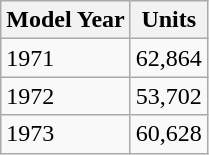<table class="wikitable">
<tr>
<th>Model Year</th>
<th>Units</th>
</tr>
<tr>
<td>1971</td>
<td>62,864</td>
</tr>
<tr>
<td>1972</td>
<td>53,702</td>
</tr>
<tr>
<td>1973</td>
<td>60,628</td>
</tr>
</table>
